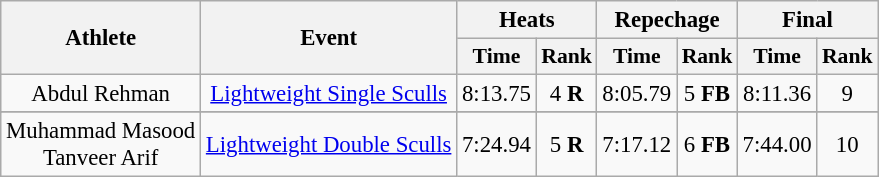<table class="wikitable" style="font-size:95%">
<tr>
<th rowspan="2">Athlete</th>
<th rowspan="2">Event</th>
<th colspan="2">Heats</th>
<th colspan="2">Repechage</th>
<th colspan="2">Final</th>
</tr>
<tr style="font-size:95%">
<th>Time</th>
<th>Rank</th>
<th>Time</th>
<th>Rank</th>
<th>Time</th>
<th>Rank</th>
</tr>
<tr align=center>
<td>Abdul Rehman</td>
<td><a href='#'>Lightweight Single Sculls</a></td>
<td>8:13.75</td>
<td>4 <strong>R</strong></td>
<td>8:05.79</td>
<td>5 <strong>FB</strong></td>
<td>8:11.36</td>
<td>9</td>
</tr>
<tr>
</tr>
<tr align=center>
<td>Muhammad Masood<br>Tanveer Arif</td>
<td><a href='#'>Lightweight Double Sculls</a></td>
<td>7:24.94</td>
<td>5 <strong>R</strong></td>
<td>7:17.12</td>
<td>6 <strong>FB</strong></td>
<td>7:44.00</td>
<td>10</td>
</tr>
</table>
